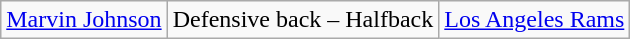<table class="wikitable" style="text-align:center">
<tr>
<td><a href='#'>Marvin Johnson</a></td>
<td>Defensive back – Halfback</td>
<td><a href='#'>Los Angeles Rams</a></td>
</tr>
</table>
